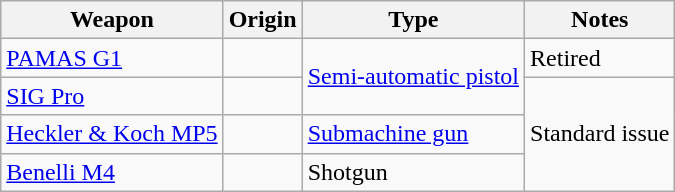<table class="wikitable">
<tr>
<th>Weapon</th>
<th>Origin</th>
<th>Type</th>
<th>Notes</th>
</tr>
<tr>
<td><a href='#'>PAMAS G1</a></td>
<td></td>
<td rowspan="2"><a href='#'>Semi-automatic pistol</a></td>
<td>Retired</td>
</tr>
<tr>
<td><a href='#'>SIG Pro</a></td>
<td></td>
<td rowspan="3">Standard issue</td>
</tr>
<tr>
<td><a href='#'>Heckler & Koch MP5</a></td>
<td></td>
<td><a href='#'>Submachine gun</a></td>
</tr>
<tr>
<td><a href='#'>Benelli M4</a></td>
<td></td>
<td>Shotgun</td>
</tr>
</table>
